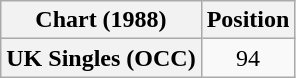<table class="wikitable plainrowheaders" style="text-align:center">
<tr>
<th>Chart (1988)</th>
<th>Position</th>
</tr>
<tr>
<th scope="row">UK Singles (OCC)</th>
<td>94</td>
</tr>
</table>
